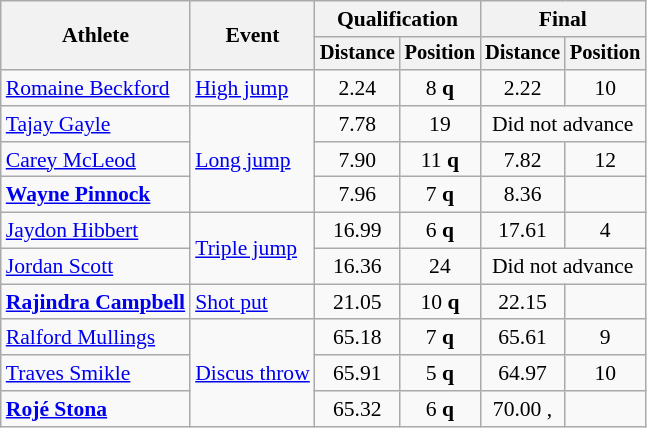<table class=wikitable style="font-size:90%">
<tr>
<th rowspan="2">Athlete</th>
<th rowspan="2">Event</th>
<th colspan="2">Qualification</th>
<th colspan="2">Final</th>
</tr>
<tr style="font-size:95%">
<th>Distance</th>
<th>Position</th>
<th>Distance</th>
<th>Position</th>
</tr>
<tr align=center>
<td align=left><a href='#'>Romaine Beckford</a></td>
<td align=left><a href='#'>High jump</a></td>
<td>2.24</td>
<td>8 <strong>q</strong></td>
<td>2.22</td>
<td>10</td>
</tr>
<tr align=center>
<td align=left><a href='#'>Tajay Gayle</a></td>
<td align=left rowspan=3><a href='#'>Long jump</a></td>
<td>7.78</td>
<td>19</td>
<td colspan=2>Did not advance</td>
</tr>
<tr align=center>
<td align=left><a href='#'>Carey McLeod</a></td>
<td>7.90</td>
<td>11 <strong>q</strong></td>
<td>7.82</td>
<td>12</td>
</tr>
<tr align=center>
<td align=left><strong><a href='#'>Wayne Pinnock</a></strong></td>
<td>7.96</td>
<td>7 <strong>q</strong></td>
<td>8.36</td>
<td></td>
</tr>
<tr align=center>
<td align=left><a href='#'>Jaydon Hibbert</a></td>
<td align=left rowspan=2><a href='#'>Triple jump</a></td>
<td>16.99</td>
<td>6 <strong>q</strong></td>
<td>17.61</td>
<td>4</td>
</tr>
<tr align=center>
<td align=left><a href='#'>Jordan Scott</a></td>
<td>16.36</td>
<td>24</td>
<td colspan=2>Did not advance</td>
</tr>
<tr align=center>
<td align=left><strong><a href='#'>Rajindra Campbell</a></strong></td>
<td align=left><a href='#'>Shot put</a></td>
<td>21.05</td>
<td>10 <strong>q</strong></td>
<td>22.15</td>
<td></td>
</tr>
<tr align=center>
<td align=left><a href='#'>Ralford Mullings</a></td>
<td align=left rowspan=3><a href='#'>Discus throw</a></td>
<td>65.18</td>
<td>7 <strong>q</strong></td>
<td>65.61</td>
<td>9</td>
</tr>
<tr align=center>
<td align=left><a href='#'>Traves Smikle</a></td>
<td>65.91</td>
<td>5 <strong>q</strong></td>
<td>64.97</td>
<td>10</td>
</tr>
<tr align=center>
<td align=left><strong><a href='#'>Rojé Stona</a></strong></td>
<td>65.32</td>
<td>6 <strong>q</strong></td>
<td>70.00 , </td>
<td></td>
</tr>
</table>
